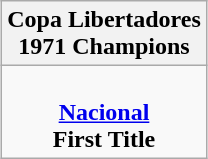<table class="wikitable" style="text-align: center; margin: 0 auto;">
<tr>
<th>Copa Libertadores<br>1971 Champions</th>
</tr>
<tr>
<td><br><strong><a href='#'>Nacional</a></strong><br><strong>First Title</strong></td>
</tr>
</table>
